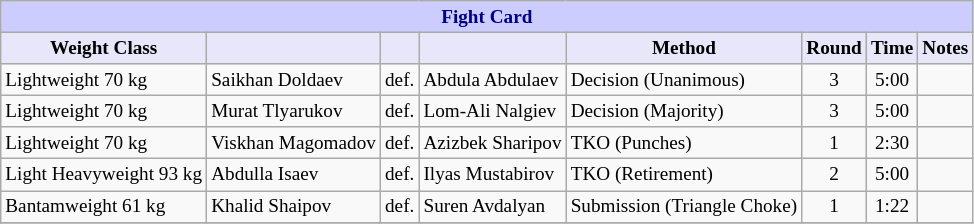<table class="wikitable" style="font-size: 80%;">
<tr>
<th colspan="8" style="background-color: #ccf; color: #000080; text-align: center;"><strong>Fight Card</strong></th>
</tr>
<tr>
<th colspan="1" style="background-color: #E6E8FA; color: #000000; text-align: center;">Weight Class</th>
<th colspan="1" style="background-color: #E6E8FA; color: #000000; text-align: center;"></th>
<th colspan="1" style="background-color: #E6E8FA; color: #000000; text-align: center;"></th>
<th colspan="1" style="background-color: #E6E8FA; color: #000000; text-align: center;"></th>
<th colspan="1" style="background-color: #E6E8FA; color: #000000; text-align: center;">Method</th>
<th colspan="1" style="background-color: #E6E8FA; color: #000000; text-align: center;">Round</th>
<th colspan="1" style="background-color: #E6E8FA; color: #000000; text-align: center;">Time</th>
<th colspan="1" style="background-color: #E6E8FA; color: #000000; text-align: center;">Notes</th>
</tr>
<tr>
<td>Lightweight 70 kg</td>
<td> Saikhan Doldaev</td>
<td>def.</td>
<td> Abdula Abdulaev</td>
<td>Decision (Unanimous)</td>
<td align=center>3</td>
<td align=center>5:00</td>
<td></td>
</tr>
<tr>
<td>Lightweight 70 kg</td>
<td> Murat Tlyarukov</td>
<td>def.</td>
<td> Lom-Ali Nalgiev</td>
<td>Decision (Majority)</td>
<td align=center>3</td>
<td align=center>5:00</td>
<td></td>
</tr>
<tr>
<td>Lightweight 70 kg</td>
<td> Viskhan Magomadov</td>
<td>def.</td>
<td> Azizbek Sharipov</td>
<td>TKO (Punches)</td>
<td align=center>1</td>
<td align=center>2:30</td>
<td></td>
</tr>
<tr>
<td>Light Heavyweight 93 kg</td>
<td> Abdulla Isaev</td>
<td>def.</td>
<td> Ilyas Mustabirov</td>
<td>TKO (Retirement)</td>
<td align=center>2</td>
<td align=center>5:00</td>
<td></td>
</tr>
<tr>
<td>Bantamweight 61 kg</td>
<td> Khalid Shaipov</td>
<td>def.</td>
<td> Suren Avdalyan</td>
<td>Submission (Triangle Choke)</td>
<td align=center>1</td>
<td align=center>1:22</td>
<td></td>
</tr>
<tr>
</tr>
</table>
